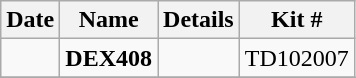<table class="wikitable">
<tr>
<th>Date</th>
<th>Name</th>
<th>Details</th>
<th>Kit #</th>
</tr>
<tr>
<td></td>
<td><strong>DEX408</strong></td>
<td></td>
<td>TD102007</td>
</tr>
<tr>
</tr>
</table>
